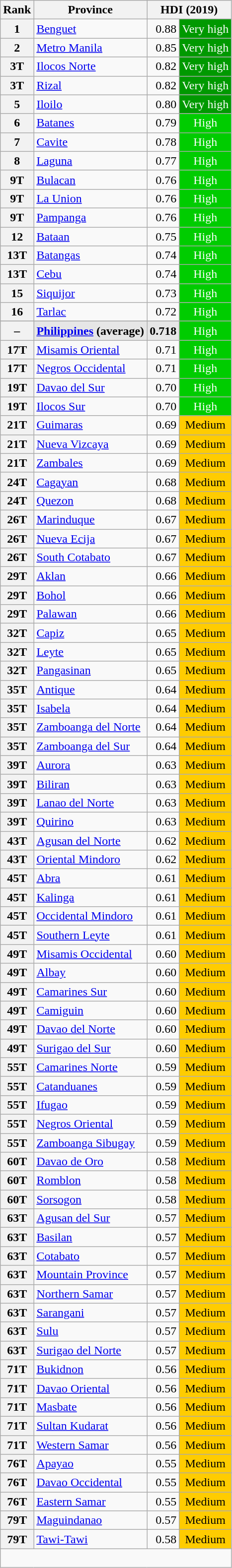<table class="wikitable sortable mw-datatable">
<tr>
<th scope="col">Rank</th>
<th scope="col">Province</th>
<th scope="col" colspan="2">HDI (2019)</th>
</tr>
<tr>
<th scope="row">1</th>
<td><a href='#'>Benguet</a></td>
<td style="text-align:right;">0.88</td>
<td style="text-align:center; background-color:#090; color:#fff;">Very high</td>
</tr>
<tr>
<th scope="row">2</th>
<td><a href='#'>Metro Manila</a></td>
<td style="text-align:right;">0.85</td>
<td style="text-align:center; background-color:#090; color:#fff;">Very high</td>
</tr>
<tr>
<th scope="row">3T</th>
<td><a href='#'>Ilocos Norte</a></td>
<td style="text-align:right;">0.82</td>
<td style="text-align:center; background-color:#090; color:#fff;">Very high</td>
</tr>
<tr>
<th scope="row">3T</th>
<td><a href='#'>Rizal</a></td>
<td style="text-align:right;">0.82</td>
<td style="text-align:center; background-color:#090; color:#fff;">Very high</td>
</tr>
<tr>
<th scope="row">5</th>
<td><a href='#'>Iloilo</a></td>
<td style="text-align:right;">0.80</td>
<td style="text-align:center; background-color:#090; color:#fff;">Very high</td>
</tr>
<tr>
<th scope="row">6</th>
<td><a href='#'>Batanes</a></td>
<td style="text-align:right;">0.79</td>
<td style="text-align:center; background-color:#0c0; color:#fff;">High</td>
</tr>
<tr>
<th scope="row">7</th>
<td><a href='#'>Cavite</a></td>
<td style="text-align:right;">0.78</td>
<td style="text-align:center; background-color:#0c0; color:#fff;">High</td>
</tr>
<tr>
<th scope="row">8</th>
<td><a href='#'>Laguna</a></td>
<td style="text-align:right;">0.77</td>
<td style="text-align:center; background-color:#0c0; color:#fff;">High</td>
</tr>
<tr>
<th scope="row">9T</th>
<td><a href='#'>Bulacan</a></td>
<td style="text-align:right;">0.76</td>
<td style="text-align:center; background-color:#0c0; color:#fff;">High</td>
</tr>
<tr>
<th scope="row">9T</th>
<td><a href='#'>La Union</a></td>
<td style="text-align:right;">0.76</td>
<td style="text-align:center; background-color:#0c0; color:#fff;">High</td>
</tr>
<tr>
<th scope="row">9T</th>
<td><a href='#'>Pampanga</a></td>
<td style="text-align:right;">0.76</td>
<td style="text-align:center; background-color:#0c0; color:#fff;">High</td>
</tr>
<tr>
<th scope="row">12</th>
<td><a href='#'>Bataan</a></td>
<td style="text-align:right;">0.75</td>
<td style="text-align:center; background-color:#0c0; color:#fff;">High</td>
</tr>
<tr>
<th scope="row">13T</th>
<td><a href='#'>Batangas</a></td>
<td style="text-align:right;">0.74</td>
<td style="text-align:center; background-color:#0c0; color:#fff;">High</td>
</tr>
<tr>
<th scope="row">13T</th>
<td><a href='#'>Cebu</a></td>
<td style="text-align:right;">0.74</td>
<td style="text-align:center; background-color:#0c0; color:#fff;">High</td>
</tr>
<tr>
<th scope="row">15</th>
<td><a href='#'>Siquijor</a></td>
<td style="text-align:right;">0.73</td>
<td style="text-align:center; background-color:#0c0; color:#fff;">High</td>
</tr>
<tr>
<th scope="row">16</th>
<td><a href='#'>Tarlac</a></td>
<td style="text-align:right;">0.72</td>
<td style="text-align:center; background-color:#0c0; color:#fff;">High</td>
</tr>
<tr>
</tr>
<tr style="background:#e6e6e6">
<th scope="row">–</th>
<td><strong><a href='#'>Philippines</a> (average)</strong></td>
<td><strong>0.718</strong></td>
<td style="text-align:center; background-color:#0c0; color:#fff;">High</td>
</tr>
<tr>
<th scope="row">17T</th>
<td><a href='#'>Misamis Oriental</a></td>
<td style="text-align:right;">0.71</td>
<td style="text-align:center; background-color:#0c0; color:#fff;">High</td>
</tr>
<tr>
<th scope="row">17T</th>
<td><a href='#'>Negros Occidental</a></td>
<td style="text-align:right;">0.71</td>
<td style="text-align:center; background-color:#0c0; color:#fff;">High</td>
</tr>
<tr>
<th scope="row">19T</th>
<td><a href='#'>Davao del Sur</a></td>
<td style="text-align:right;">0.70</td>
<td style="text-align:center; background-color:#0c0; color:#fff;">High</td>
</tr>
<tr>
<th scope="row">19T</th>
<td><a href='#'>Ilocos Sur</a></td>
<td style="text-align:right;">0.70</td>
<td style="text-align:center; background-color:#0c0; color:#fff;">High</td>
</tr>
<tr>
<th scope="row">21T</th>
<td><a href='#'>Guimaras</a></td>
<td style="text-align:right;">0.69</td>
<td style="text-align:center; background-color:#fc0;">Medium</td>
</tr>
<tr>
<th scope="row">21T</th>
<td><a href='#'>Nueva Vizcaya</a></td>
<td style="text-align:right;">0.69</td>
<td style="text-align:center; background-color:#fc0;">Medium</td>
</tr>
<tr>
<th scope="row">21T</th>
<td><a href='#'>Zambales</a></td>
<td style="text-align:right;">0.69</td>
<td style="text-align:center; background-color:#fc0;">Medium</td>
</tr>
<tr>
<th scope="row">24T</th>
<td><a href='#'>Cagayan</a></td>
<td style="text-align:right;">0.68</td>
<td style="text-align:center; background-color:#fc0;">Medium</td>
</tr>
<tr>
<th scope="row">24T</th>
<td><a href='#'>Quezon</a></td>
<td style="text-align:right;">0.68</td>
<td style="text-align:center; background-color:#fc0;">Medium</td>
</tr>
<tr>
<th scope="row">26T</th>
<td><a href='#'>Marinduque</a></td>
<td style="text-align:right;">0.67</td>
<td style="text-align:center; background-color:#fc0;">Medium</td>
</tr>
<tr>
<th scope="row">26T</th>
<td><a href='#'>Nueva Ecija</a></td>
<td style="text-align:right;">0.67</td>
<td style="text-align:center; background-color:#fc0;">Medium</td>
</tr>
<tr>
<th scope="row">26T</th>
<td><a href='#'>South Cotabato</a></td>
<td style="text-align:right;">0.67</td>
<td style="text-align:center; background-color:#fc0;">Medium</td>
</tr>
<tr>
<th scope="row">29T</th>
<td><a href='#'>Aklan</a></td>
<td style="text-align:right;">0.66</td>
<td style="text-align:center; background-color:#fc0;">Medium</td>
</tr>
<tr>
<th scope="row">29T</th>
<td><a href='#'>Bohol</a></td>
<td style="text-align:right;">0.66</td>
<td style="text-align:center; background-color:#fc0;">Medium</td>
</tr>
<tr>
<th scope="row">29T</th>
<td><a href='#'>Palawan</a></td>
<td style="text-align:right;">0.66</td>
<td style="text-align:center; background-color:#fc0;">Medium</td>
</tr>
<tr>
<th scope="row">32T</th>
<td><a href='#'>Capiz</a></td>
<td style="text-align:right;">0.65</td>
<td style="text-align:center; background-color:#fc0;">Medium</td>
</tr>
<tr>
<th scope="row">32T</th>
<td><a href='#'>Leyte</a></td>
<td style="text-align:right;">0.65</td>
<td style="text-align:center; background-color:#fc0;">Medium</td>
</tr>
<tr>
<th scope="row">32T</th>
<td><a href='#'>Pangasinan</a></td>
<td style="text-align:right;">0.65</td>
<td style="text-align:center; background-color:#fc0;">Medium</td>
</tr>
<tr>
<th scope="row">35T</th>
<td><a href='#'>Antique</a></td>
<td style="text-align:right;">0.64</td>
<td style="text-align:center; background-color:#fc0;">Medium</td>
</tr>
<tr>
<th scope="row">35T</th>
<td><a href='#'>Isabela</a></td>
<td style="text-align:right;">0.64</td>
<td style="text-align:center; background-color:#fc0;">Medium</td>
</tr>
<tr>
<th scope="row">35T</th>
<td><a href='#'>Zamboanga del Norte</a></td>
<td style="text-align:right;">0.64</td>
<td style="text-align:center; background-color:#fc0;">Medium</td>
</tr>
<tr>
<th scope="row">35T</th>
<td><a href='#'>Zamboanga del Sur</a></td>
<td style="text-align:right;">0.64</td>
<td style="text-align:center; background-color:#fc0;">Medium</td>
</tr>
<tr>
<th scope="row">39T</th>
<td><a href='#'>Aurora</a></td>
<td style="text-align:right;">0.63</td>
<td style="text-align:center; background-color:#fc0;">Medium</td>
</tr>
<tr>
<th scope="row">39T</th>
<td><a href='#'>Biliran</a></td>
<td style="text-align:right;">0.63</td>
<td style="text-align:center; background-color:#fc0;">Medium</td>
</tr>
<tr>
<th scope="row">39T</th>
<td><a href='#'>Lanao del Norte</a></td>
<td style="text-align:right;">0.63</td>
<td style="text-align:center; background-color:#fc0;">Medium</td>
</tr>
<tr>
<th scope="row">39T</th>
<td><a href='#'>Quirino</a></td>
<td style="text-align:right;">0.63</td>
<td style="text-align:center; background-color:#fc0;">Medium</td>
</tr>
<tr>
<th scope="row">43T</th>
<td><a href='#'>Agusan del Norte</a></td>
<td style="text-align:right;">0.62</td>
<td style="text-align:center; background-color:#fc0;">Medium</td>
</tr>
<tr>
<th scope="row">43T</th>
<td><a href='#'>Oriental Mindoro</a></td>
<td style="text-align:right;">0.62</td>
<td style="text-align:center; background-color:#fc0;">Medium</td>
</tr>
<tr>
<th scope="row">45T</th>
<td><a href='#'>Abra</a></td>
<td style="text-align:right;">0.61</td>
<td style="text-align:center; background-color:#fc0;">Medium</td>
</tr>
<tr>
<th scope="row">45T</th>
<td><a href='#'>Kalinga</a></td>
<td style="text-align:right;">0.61</td>
<td style="text-align:center; background-color:#fc0;">Medium</td>
</tr>
<tr>
<th scope="row">45T</th>
<td><a href='#'>Occidental Mindoro</a></td>
<td style="text-align:right;">0.61</td>
<td style="text-align:center; background-color:#fc0;">Medium</td>
</tr>
<tr>
<th scope="row">45T</th>
<td><a href='#'>Southern Leyte</a></td>
<td style="text-align:right;">0.61</td>
<td style="text-align:center; background-color:#fc0;">Medium</td>
</tr>
<tr>
<th scope="row">49T</th>
<td><a href='#'>Misamis Occidental</a></td>
<td style="text-align:right;">0.60</td>
<td style="text-align:center; background-color:#fc0;">Medium</td>
</tr>
<tr>
<th scope="row">49T</th>
<td><a href='#'>Albay</a></td>
<td style="text-align:right;">0.60</td>
<td style="text-align:center; background-color:#fc0;">Medium</td>
</tr>
<tr>
<th scope="row">49T</th>
<td><a href='#'>Camarines Sur</a></td>
<td style="text-align:right;">0.60</td>
<td style="text-align:center; background-color:#fc0;">Medium</td>
</tr>
<tr>
<th scope="row">49T</th>
<td><a href='#'>Camiguin</a></td>
<td style="text-align:right;">0.60</td>
<td style="text-align:center; background-color:#fc0;">Medium</td>
</tr>
<tr>
<th scope="row">49T</th>
<td><a href='#'>Davao del Norte</a></td>
<td style="text-align:right;">0.60</td>
<td style="text-align:center; background-color:#fc0;">Medium</td>
</tr>
<tr>
<th scope="row">49T</th>
<td><a href='#'>Surigao del Sur</a></td>
<td style="text-align:right;">0.60</td>
<td style="text-align:center; background-color:#fc0;">Medium</td>
</tr>
<tr>
<th scope="row">55T</th>
<td><a href='#'>Camarines Norte</a></td>
<td style="text-align:right;">0.59</td>
<td style="text-align:center; background-color:#fc0;">Medium</td>
</tr>
<tr>
<th scope="row">55T</th>
<td><a href='#'>Catanduanes</a></td>
<td style="text-align:right;">0.59</td>
<td style="text-align:center; background-color:#fc0;">Medium</td>
</tr>
<tr>
<th scope="row">55T</th>
<td><a href='#'>Ifugao</a></td>
<td style="text-align:right;">0.59</td>
<td style="text-align:center; background-color:#fc0;">Medium</td>
</tr>
<tr>
<th scope="row">55T</th>
<td><a href='#'>Negros Oriental</a></td>
<td style="text-align:right;">0.59</td>
<td style="text-align:center; background-color:#fc0;">Medium</td>
</tr>
<tr>
<th scope="row">55T</th>
<td><a href='#'>Zamboanga Sibugay</a></td>
<td style="text-align:right;">0.59</td>
<td style="text-align:center; background-color:#fc0;">Medium</td>
</tr>
<tr>
<th scope="row">60T</th>
<td><a href='#'>Davao de Oro</a></td>
<td style="text-align:right;">0.58</td>
<td style="text-align:center; background-color:#fc0;">Medium</td>
</tr>
<tr>
<th scope="row">60T</th>
<td><a href='#'>Romblon</a></td>
<td style="text-align:right;">0.58</td>
<td style="text-align:center; background-color:#fc0;">Medium</td>
</tr>
<tr>
<th scope="row">60T</th>
<td><a href='#'>Sorsogon</a></td>
<td style="text-align:right;">0.58</td>
<td style="text-align:center; background-color:#fc0;">Medium</td>
</tr>
<tr>
<th scope="row">63T</th>
<td><a href='#'>Agusan del Sur</a></td>
<td style="text-align:right;">0.57</td>
<td style="text-align:center; background-color:#fc0;">Medium</td>
</tr>
<tr>
<th scope="row">63T</th>
<td><a href='#'>Basilan</a></td>
<td style="text-align:right;">0.57</td>
<td style="text-align:center; background-color:#fc0;">Medium</td>
</tr>
<tr>
<th scope="row">63T</th>
<td><a href='#'>Cotabato</a></td>
<td style="text-align:right;">0.57</td>
<td style="text-align:center; background-color:#fc0;">Medium</td>
</tr>
<tr>
<th scope="row">63T</th>
<td><a href='#'>Mountain Province</a></td>
<td style="text-align:right;">0.57</td>
<td style="text-align:center; background-color:#fc0;">Medium</td>
</tr>
<tr>
<th scope="row">63T</th>
<td><a href='#'>Northern Samar</a></td>
<td style="text-align:right;">0.57</td>
<td style="text-align:center; background-color:#fc0;">Medium</td>
</tr>
<tr>
<th scope="row">63T</th>
<td><a href='#'>Sarangani</a></td>
<td style="text-align:right;">0.57</td>
<td style="text-align:center; background-color:#fc0;">Medium</td>
</tr>
<tr>
<th scope="row">63T</th>
<td><a href='#'>Sulu</a></td>
<td style="text-align:right;">0.57</td>
<td style="text-align:center; background-color:#fc0;">Medium</td>
</tr>
<tr>
<th scope="row">63T</th>
<td><a href='#'>Surigao del Norte</a></td>
<td style="text-align:right;">0.57</td>
<td style="text-align:center; background-color:#fc0;">Medium</td>
</tr>
<tr>
<th scope="row">71T</th>
<td><a href='#'>Bukidnon</a></td>
<td style="text-align:right;">0.56</td>
<td style="text-align:center; background-color:#fc0;">Medium</td>
</tr>
<tr>
<th scope="row">71T</th>
<td><a href='#'>Davao Oriental</a></td>
<td style="text-align:right;">0.56</td>
<td style="text-align:center; background-color:#fc0;">Medium</td>
</tr>
<tr>
<th scope="row">71T</th>
<td><a href='#'>Masbate</a></td>
<td style="text-align:right;">0.56</td>
<td style="text-align:center; background-color:#fc0;">Medium</td>
</tr>
<tr>
<th scope="row">71T</th>
<td><a href='#'>Sultan Kudarat</a></td>
<td style="text-align:right;">0.56</td>
<td style="text-align:center; background-color:#fc0;">Medium</td>
</tr>
<tr>
<th scope="row">71T</th>
<td><a href='#'>Western Samar</a></td>
<td style="text-align:right;">0.56</td>
<td style="text-align:center; background-color:#fc0;">Medium</td>
</tr>
<tr>
<th scope="row">76T</th>
<td><a href='#'>Apayao</a></td>
<td style="text-align:right;">0.55</td>
<td style="text-align:center; background-color:#fc0;">Medium</td>
</tr>
<tr>
<th scope="row">76T</th>
<td><a href='#'>Davao Occidental</a></td>
<td style="text-align:right;">0.55</td>
<td style="text-align:center; background-color:#fc0;">Medium</td>
</tr>
<tr>
<th scope="row">76T</th>
<td><a href='#'>Eastern Samar</a></td>
<td style="text-align:right;">0.55</td>
<td style="text-align:center; background-color:#fc0;">Medium</td>
</tr>
<tr>
<th scope="row">79T</th>
<td><a href='#'>Maguindanao</a></td>
<td style="text-align:right;">0.57</td>
<td style="text-align:center; background-color:#fc0;">Medium</td>
</tr>
<tr>
<th scope="row">79T</th>
<td><a href='#'>Tawi-Tawi</a></td>
<td style="text-align:right;">0.58</td>
<td style="text-align:center; background-color:#fc0;">Medium</td>
</tr>
<tr class="sortbottom">
<td colspan="4"><br></td>
</tr>
</table>
